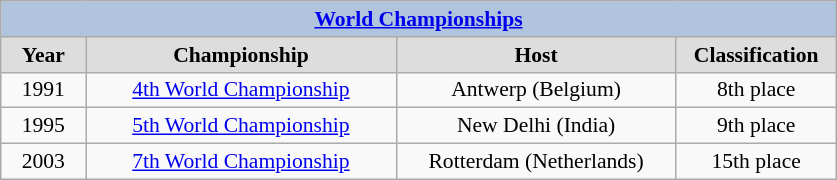<table class="wikitable" style=font-size:90%>
<tr align=center style="background:#B0C4DE;">
<td colspan=4><strong><a href='#'>World Championships</a></strong></td>
</tr>
<tr align=center bgcolor="#dddddd">
<td width=50><strong>Year</strong></td>
<td width=200><strong>Championship</strong></td>
<td width=180><strong>Host</strong></td>
<td width=100><strong>Classification</strong></td>
</tr>
<tr align=center>
<td>1991</td>
<td><a href='#'>4th World Championship</a></td>
<td>Antwerp (Belgium)</td>
<td align="center">8th place</td>
</tr>
<tr align=center>
<td>1995</td>
<td><a href='#'>5th World Championship</a></td>
<td>New Delhi (India)</td>
<td align="center">9th place</td>
</tr>
<tr align=center>
<td>2003</td>
<td><a href='#'>7th World Championship</a></td>
<td>Rotterdam (Netherlands)</td>
<td align="center">15th place</td>
</tr>
</table>
